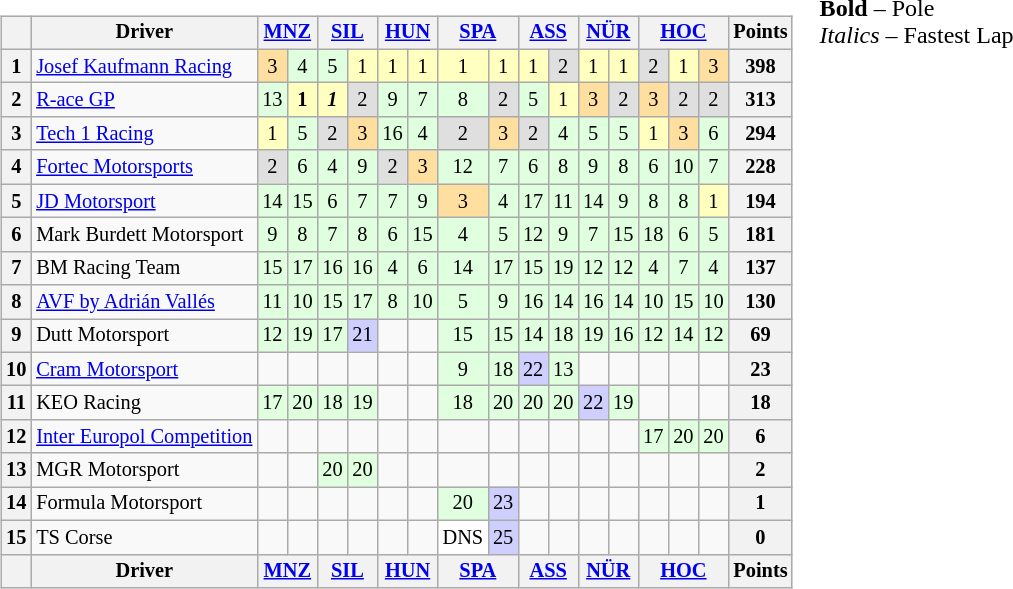<table>
<tr>
<td valign="top"><br><table align=left| class="wikitable" style="font-size: 85%; text-align: center">
<tr valign="top">
<th valign=middle></th>
<th valign=middle>Driver</th>
<th colspan=2><a href='#'>MNZ</a><br></th>
<th colspan=2><a href='#'>SIL</a><br></th>
<th colspan=2><a href='#'>HUN</a><br></th>
<th colspan=2><a href='#'>SPA</a><br></th>
<th colspan=2><a href='#'>ASS</a><br></th>
<th colspan=2><a href='#'>NÜR</a><br></th>
<th colspan=3><a href='#'>HOC</a><br></th>
<th valign=middle>Points</th>
</tr>
<tr>
<th>1</th>
<td align=left> <a href='#'>Josef Kaufmann Racing</a></td>
<td style="background:#FFDF9F;">3</td>
<td style="background:#DFFFDF;">4</td>
<td style="background:#DFFFDF;">5</td>
<td style="background:#FFFFBF;">1</td>
<td style="background:#FFFFBF;">1</td>
<td style="background:#FFFFBF;">1</td>
<td style="background:#FFFFBF;">1</td>
<td style="background:#FFFFBF;">1</td>
<td style="background:#FFFFBF;">1</td>
<td style="background:#DFDFDF;">2</td>
<td style="background:#FFFFBF;">1</td>
<td style="background:#FFFFBF;">1</td>
<td style="background:#DFDFDF;">2</td>
<td style="background:#FFFFBF;">1</td>
<td style="background:#FFDF9F;">3</td>
<th>398</th>
</tr>
<tr>
<th>2</th>
<td align=left> <a href='#'>R-ace GP</a></td>
<td style="background:#DFFFDF;">13</td>
<td style="background:#FFFFBF;"><strong>1</strong></td>
<td style="background:#FFFFBF;"><strong><em>1</em></strong></td>
<td style="background:#DFDFDF;">2</td>
<td style="background:#DFFFDF;">9</td>
<td style="background:#DFFFDF;">7</td>
<td style="background:#DFFFDF;">8</td>
<td style="background:#DFDFDF;">2</td>
<td style="background:#DFFFDF;">5</td>
<td style="background:#FFFFBF;">1</td>
<td style="background:#FFDF9F;">3</td>
<td style="background:#DFDFDF;">2</td>
<td style="background:#FFDF9F;">3</td>
<td style="background:#DFDFDF;">2</td>
<td style="background:#DFDFDF;">2</td>
<th>313</th>
</tr>
<tr>
<th>3</th>
<td align=left> <a href='#'>Tech 1 Racing</a></td>
<td style="background:#FFFFBF;">1</td>
<td style="background:#DFFFDF;">5</td>
<td style="background:#DFDFDF;">2</td>
<td style="background:#FFDF9F;">3</td>
<td style="background:#DFFFDF;">16</td>
<td style="background:#DFFFDF;">4</td>
<td style="background:#DFDFDF;">2</td>
<td style="background:#FFDF9F;">3</td>
<td style="background:#DFDFDF;">2</td>
<td style="background:#DFFFDF;">4</td>
<td style="background:#DFFFDF;">5</td>
<td style="background:#DFFFDF;">5</td>
<td style="background:#FFFFBF;">1</td>
<td style="background:#FFDF9F;">3</td>
<td style="background:#DFFFDF;">6</td>
<th>294</th>
</tr>
<tr>
<th>4</th>
<td align=left> <a href='#'>Fortec Motorsports</a></td>
<td style="background:#DFDFDF;">2</td>
<td style="background:#DFFFDF;">6</td>
<td style="background:#DFFFDF;">4</td>
<td style="background:#DFFFDF;">9</td>
<td style="background:#DFDFDF;">2</td>
<td style="background:#FFDF9F;">3</td>
<td style="background:#DFFFDF;">12</td>
<td style="background:#DFFFDF;">7</td>
<td style="background:#DFFFDF;">6</td>
<td style="background:#DFFFDF;">8</td>
<td style="background:#DFFFDF;">9</td>
<td style="background:#DFFFDF;">8</td>
<td style="background:#DFFFDF;">6</td>
<td style="background:#DFFFDF;">10</td>
<td style="background:#DFFFDF;">7</td>
<th>228</th>
</tr>
<tr>
<th>5</th>
<td align=left> <a href='#'>JD Motorsport</a></td>
<td style="background:#DFFFDF;">14</td>
<td style="background:#DFFFDF;">15</td>
<td style="background:#DFFFDF;">6</td>
<td style="background:#DFFFDF;">7</td>
<td style="background:#DFFFDF;">7</td>
<td style="background:#DFFFDF;">9</td>
<td style="background:#FFDF9F;">3</td>
<td style="background:#DFFFDF;">4</td>
<td style="background:#DFFFDF;">17</td>
<td style="background:#DFFFDF;">11</td>
<td style="background:#DFFFDF;">14</td>
<td style="background:#DFFFDF;">9</td>
<td style="background:#DFFFDF;">8</td>
<td style="background:#DFFFDF;">8</td>
<td style="background:#FFFFBF;">1</td>
<th>194</th>
</tr>
<tr>
<th>6</th>
<td align=left> Mark Burdett Motorsport</td>
<td style="background:#DFFFDF;">9</td>
<td style="background:#DFFFDF;">8</td>
<td style="background:#DFFFDF;">7</td>
<td style="background:#DFFFDF;">8</td>
<td style="background:#DFFFDF;">6</td>
<td style="background:#DFFFDF;">15</td>
<td style="background:#DFFFDF;">4</td>
<td style="background:#DFFFDF;">5</td>
<td style="background:#DFFFDF;">12</td>
<td style="background:#DFFFDF;">9</td>
<td style="background:#DFFFDF;">7</td>
<td style="background:#DFFFDF;">15</td>
<td style="background:#DFFFDF;">18</td>
<td style="background:#DFFFDF;">6</td>
<td style="background:#DFFFDF;">5</td>
<th>181</th>
</tr>
<tr>
<th>7</th>
<td align=left> BM Racing Team</td>
<td style="background:#DFFFDF;">15</td>
<td style="background:#DFFFDF;">17</td>
<td style="background:#DFFFDF;">16</td>
<td style="background:#DFFFDF;">16</td>
<td style="background:#DFFFDF;">4</td>
<td style="background:#DFFFDF;">6</td>
<td style="background:#DFFFDF;">14</td>
<td style="background:#DFFFDF;">17</td>
<td style="background:#DFFFDF;">15</td>
<td style="background:#DFFFDF;">19</td>
<td style="background:#DFFFDF;">12</td>
<td style="background:#DFFFDF;">12</td>
<td style="background:#DFFFDF;">4</td>
<td style="background:#DFFFDF;">7</td>
<td style="background:#DFFFDF;">4</td>
<th>137</th>
</tr>
<tr>
<th>8</th>
<td align=left> <a href='#'>AVF by Adrián Vallés</a></td>
<td style="background:#DFFFDF;">11</td>
<td style="background:#DFFFDF;">10</td>
<td style="background:#DFFFDF;">15</td>
<td style="background:#DFFFDF;">17</td>
<td style="background:#DFFFDF;">8</td>
<td style="background:#DFFFDF;">10</td>
<td style="background:#DFFFDF;">5</td>
<td style="background:#DFFFDF;">9</td>
<td style="background:#DFFFDF;">16</td>
<td style="background:#DFFFDF;">14</td>
<td style="background:#DFFFDF;">16</td>
<td style="background:#DFFFDF;">14</td>
<td style="background:#DFFFDF;">10</td>
<td style="background:#DFFFDF;">15</td>
<td style="background:#DFFFDF;">10</td>
<th>130</th>
</tr>
<tr>
<th>9</th>
<td align=left> Dutt Motorsport</td>
<td style="background:#DFFFDF;">12</td>
<td style="background:#DFFFDF;">19</td>
<td style="background:#DFFFDF;">17</td>
<td style="background:#CFCFFF;">21</td>
<td></td>
<td></td>
<td style="background:#DFFFDF;">15</td>
<td style="background:#DFFFDF;">15</td>
<td style="background:#DFFFDF;">14</td>
<td style="background:#DFFFDF;">18</td>
<td style="background:#DFFFDF;">19</td>
<td style="background:#DFFFDF;">16</td>
<td style="background:#DFFFDF;">12</td>
<td style="background:#DFFFDF;">14</td>
<td style="background:#DFFFDF;">12</td>
<th>69</th>
</tr>
<tr>
<th>10</th>
<td align=left> <a href='#'>Cram Motorsport</a></td>
<td></td>
<td></td>
<td></td>
<td></td>
<td></td>
<td></td>
<td style="background:#DFFFDF;">9</td>
<td style="background:#DFFFDF;">18</td>
<td style="background:#CFCFFF;">22</td>
<td style="background:#DFFFDF;">13</td>
<td></td>
<td></td>
<td></td>
<td></td>
<td></td>
<th>23</th>
</tr>
<tr>
<th>11</th>
<td align=left> KEO Racing</td>
<td style="background:#DFFFDF;">17</td>
<td style="background:#DFFFDF;">20</td>
<td style="background:#DFFFDF;">18</td>
<td style="background:#DFFFDF;">19</td>
<td></td>
<td></td>
<td style="background:#DFFFDF;">18</td>
<td style="background:#DFFFDF;">20</td>
<td style="background:#DFFFDF;">20</td>
<td style="background:#DFFFDF;">20</td>
<td style="background:#CFCFFF;">22</td>
<td style="background:#DFFFDF;">19</td>
<td></td>
<td></td>
<td></td>
<th>18</th>
</tr>
<tr>
<th>12</th>
<td align=left> <a href='#'>Inter Europol Competition</a></td>
<td></td>
<td></td>
<td></td>
<td></td>
<td></td>
<td></td>
<td></td>
<td></td>
<td></td>
<td></td>
<td></td>
<td></td>
<td style="background:#DFFFDF;">17</td>
<td style="background:#DFFFDF;">20</td>
<td style="background:#DFFFDF;">20</td>
<th>6</th>
</tr>
<tr>
<th>13</th>
<td align=left> MGR Motorsport</td>
<td></td>
<td></td>
<td style="background:#DFFFDF;">20</td>
<td style="background:#DFFFDF;">20</td>
<td></td>
<td></td>
<td></td>
<td></td>
<td></td>
<td></td>
<td></td>
<td></td>
<td></td>
<td></td>
<td></td>
<th>2</th>
</tr>
<tr>
<th>14</th>
<td align=left> Formula Motorsport</td>
<td></td>
<td></td>
<td></td>
<td></td>
<td></td>
<td></td>
<td style="background:#DFFFDF;">20</td>
<td style="background:#CFCFFF;">23</td>
<td></td>
<td></td>
<td></td>
<td></td>
<td></td>
<td></td>
<td></td>
<th>1</th>
</tr>
<tr>
<th>15</th>
<td align=left> TS Corse</td>
<td></td>
<td></td>
<td></td>
<td></td>
<td></td>
<td></td>
<td style="background:#FFFFFF;">DNS</td>
<td style="background:#CFCFFF;">25</td>
<td></td>
<td></td>
<td></td>
<td></td>
<td></td>
<td></td>
<td></td>
<th>0</th>
</tr>
<tr>
<th valign=middle></th>
<th valign=middle>Driver</th>
<th colspan=2><a href='#'>MNZ</a><br></th>
<th colspan=2><a href='#'>SIL</a><br></th>
<th colspan=2><a href='#'>HUN</a><br></th>
<th colspan=2><a href='#'>SPA</a><br></th>
<th colspan=2><a href='#'>ASS</a><br></th>
<th colspan=2><a href='#'>NÜR</a><br></th>
<th colspan=3><a href='#'>HOC</a><br></th>
<th valign=middle>Points</th>
</tr>
</table>
</td>
<td valign="top"><br>
<span><strong>Bold</strong> – Pole<br><em>Italics</em> – Fastest Lap</span></td>
</tr>
</table>
